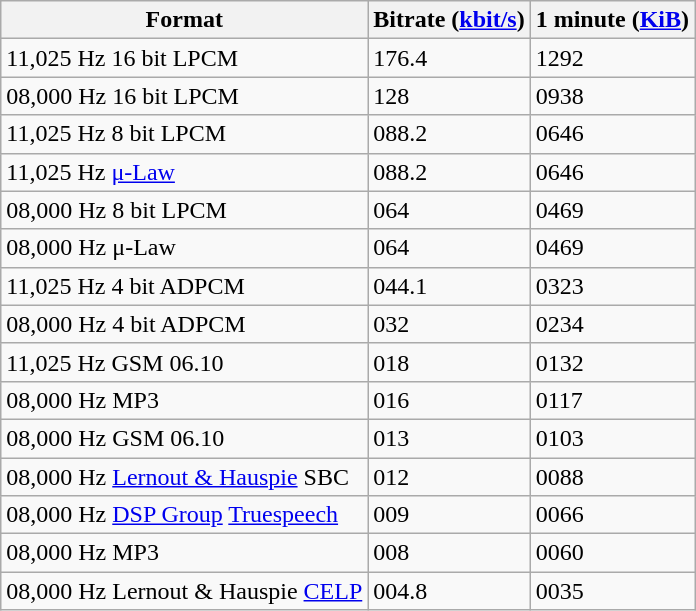<table class="wikitable sortable">
<tr>
<th>Format</th>
<th>Bitrate (<a href='#'>kbit/s</a>)</th>
<th>1 minute (<a href='#'>KiB</a>)</th>
</tr>
<tr>
<td>11,025 Hz 16 bit LPCM</td>
<td>176.4</td>
<td>1292</td>
</tr>
<tr>
<td><span>0</span>8,000 Hz 16 bit LPCM</td>
<td>128</td>
<td><span>0</span>938</td>
</tr>
<tr>
<td>11,025 Hz 8 bit LPCM</td>
<td><span>0</span>88.2</td>
<td><span>0</span>646</td>
</tr>
<tr>
<td>11,025 Hz <a href='#'>μ-Law</a></td>
<td><span>0</span>88.2</td>
<td><span>0</span>646</td>
</tr>
<tr>
<td><span>0</span>8,000 Hz 8 bit LPCM</td>
<td><span>0</span>64</td>
<td><span>0</span>469</td>
</tr>
<tr>
<td><span>0</span>8,000 Hz μ-Law</td>
<td><span>0</span>64</td>
<td><span>0</span>469</td>
</tr>
<tr>
<td>11,025 Hz 4 bit ADPCM</td>
<td><span>0</span>44.1</td>
<td><span>0</span>323</td>
</tr>
<tr>
<td><span>0</span>8,000 Hz 4 bit ADPCM</td>
<td><span>0</span>32</td>
<td><span>0</span>234</td>
</tr>
<tr>
<td>11,025 Hz GSM 06.10</td>
<td><span>0</span>18</td>
<td><span>0</span>132</td>
</tr>
<tr>
<td><span>0</span>8,000 Hz MP3 </td>
<td><span>0</span>16</td>
<td><span>0</span>117</td>
</tr>
<tr>
<td><span>0</span>8,000 Hz GSM 06.10</td>
<td><span>0</span>13</td>
<td><span>0</span>103</td>
</tr>
<tr>
<td><span>0</span>8,000 Hz <a href='#'>Lernout & Hauspie</a> SBC </td>
<td><span>0</span>12</td>
<td><span>00</span>88</td>
</tr>
<tr>
<td><span>0</span>8,000 Hz <a href='#'>DSP Group</a> <a href='#'>Truespeech</a></td>
<td><span>00</span>9</td>
<td><span>00</span>66</td>
</tr>
<tr>
<td><span>0</span>8,000 Hz MP3 </td>
<td><span>00</span>8</td>
<td><span>00</span>60</td>
</tr>
<tr>
<td><span>0</span>8,000 Hz Lernout & Hauspie <a href='#'>CELP</a></td>
<td><span>00</span>4.8</td>
<td><span>00</span>35</td>
</tr>
</table>
